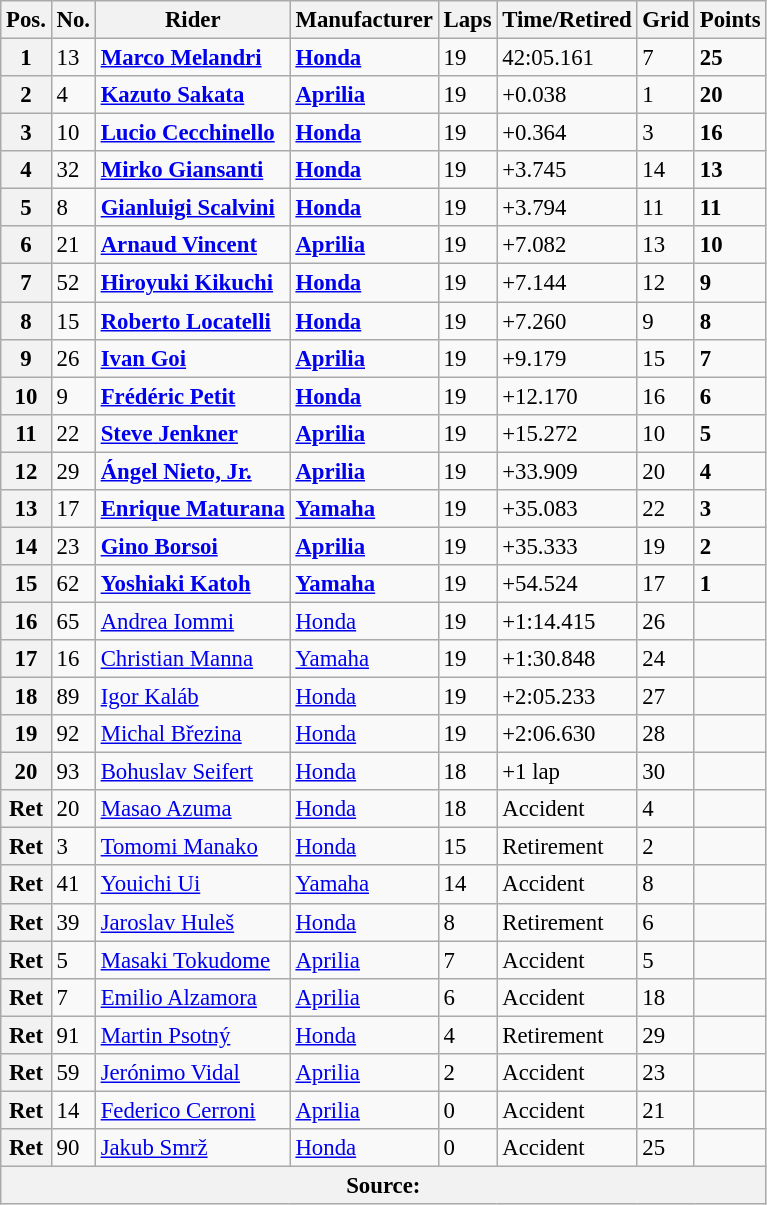<table class="wikitable" style="font-size: 95%;">
<tr>
<th>Pos.</th>
<th>No.</th>
<th>Rider</th>
<th>Manufacturer</th>
<th>Laps</th>
<th>Time/Retired</th>
<th>Grid</th>
<th>Points</th>
</tr>
<tr>
<th>1</th>
<td>13</td>
<td> <strong><a href='#'>Marco Melandri</a></strong></td>
<td><strong><a href='#'>Honda</a></strong></td>
<td>19</td>
<td>42:05.161</td>
<td>7</td>
<td><strong>25</strong></td>
</tr>
<tr>
<th>2</th>
<td>4</td>
<td> <strong><a href='#'>Kazuto Sakata</a></strong></td>
<td><strong><a href='#'>Aprilia</a></strong></td>
<td>19</td>
<td>+0.038</td>
<td>1</td>
<td><strong>20</strong></td>
</tr>
<tr>
<th>3</th>
<td>10</td>
<td> <strong><a href='#'>Lucio Cecchinello</a></strong></td>
<td><strong><a href='#'>Honda</a></strong></td>
<td>19</td>
<td>+0.364</td>
<td>3</td>
<td><strong>16</strong></td>
</tr>
<tr>
<th>4</th>
<td>32</td>
<td> <strong><a href='#'>Mirko Giansanti</a></strong></td>
<td><strong><a href='#'>Honda</a></strong></td>
<td>19</td>
<td>+3.745</td>
<td>14</td>
<td><strong>13</strong></td>
</tr>
<tr>
<th>5</th>
<td>8</td>
<td> <strong><a href='#'>Gianluigi Scalvini</a></strong></td>
<td><strong><a href='#'>Honda</a></strong></td>
<td>19</td>
<td>+3.794</td>
<td>11</td>
<td><strong>11</strong></td>
</tr>
<tr>
<th>6</th>
<td>21</td>
<td> <strong><a href='#'>Arnaud Vincent</a></strong></td>
<td><strong><a href='#'>Aprilia</a></strong></td>
<td>19</td>
<td>+7.082</td>
<td>13</td>
<td><strong>10</strong></td>
</tr>
<tr>
<th>7</th>
<td>52</td>
<td> <strong><a href='#'>Hiroyuki Kikuchi</a></strong></td>
<td><strong><a href='#'>Honda</a></strong></td>
<td>19</td>
<td>+7.144</td>
<td>12</td>
<td><strong>9</strong></td>
</tr>
<tr>
<th>8</th>
<td>15</td>
<td> <strong><a href='#'>Roberto Locatelli</a></strong></td>
<td><strong><a href='#'>Honda</a></strong></td>
<td>19</td>
<td>+7.260</td>
<td>9</td>
<td><strong>8</strong></td>
</tr>
<tr>
<th>9</th>
<td>26</td>
<td> <strong><a href='#'>Ivan Goi</a></strong></td>
<td><strong><a href='#'>Aprilia</a></strong></td>
<td>19</td>
<td>+9.179</td>
<td>15</td>
<td><strong>7</strong></td>
</tr>
<tr>
<th>10</th>
<td>9</td>
<td> <strong><a href='#'>Frédéric Petit</a></strong></td>
<td><strong><a href='#'>Honda</a></strong></td>
<td>19</td>
<td>+12.170</td>
<td>16</td>
<td><strong>6</strong></td>
</tr>
<tr>
<th>11</th>
<td>22</td>
<td> <strong><a href='#'>Steve Jenkner</a></strong></td>
<td><strong><a href='#'>Aprilia</a></strong></td>
<td>19</td>
<td>+15.272</td>
<td>10</td>
<td><strong>5</strong></td>
</tr>
<tr>
<th>12</th>
<td>29</td>
<td> <strong><a href='#'>Ángel Nieto, Jr.</a></strong></td>
<td><strong><a href='#'>Aprilia</a></strong></td>
<td>19</td>
<td>+33.909</td>
<td>20</td>
<td><strong>4</strong></td>
</tr>
<tr>
<th>13</th>
<td>17</td>
<td> <strong><a href='#'>Enrique Maturana</a></strong></td>
<td><strong><a href='#'>Yamaha</a></strong></td>
<td>19</td>
<td>+35.083</td>
<td>22</td>
<td><strong>3</strong></td>
</tr>
<tr>
<th>14</th>
<td>23</td>
<td> <strong><a href='#'>Gino Borsoi</a></strong></td>
<td><strong><a href='#'>Aprilia</a></strong></td>
<td>19</td>
<td>+35.333</td>
<td>19</td>
<td><strong>2</strong></td>
</tr>
<tr>
<th>15</th>
<td>62</td>
<td> <strong><a href='#'>Yoshiaki Katoh</a></strong></td>
<td><strong><a href='#'>Yamaha</a></strong></td>
<td>19</td>
<td>+54.524</td>
<td>17</td>
<td><strong>1</strong></td>
</tr>
<tr>
<th>16</th>
<td>65</td>
<td> <a href='#'>Andrea Iommi</a></td>
<td><a href='#'>Honda</a></td>
<td>19</td>
<td>+1:14.415</td>
<td>26</td>
<td></td>
</tr>
<tr>
<th>17</th>
<td>16</td>
<td> <a href='#'>Christian Manna</a></td>
<td><a href='#'>Yamaha</a></td>
<td>19</td>
<td>+1:30.848</td>
<td>24</td>
<td></td>
</tr>
<tr>
<th>18</th>
<td>89</td>
<td> <a href='#'>Igor Kaláb</a></td>
<td><a href='#'>Honda</a></td>
<td>19</td>
<td>+2:05.233</td>
<td>27</td>
<td></td>
</tr>
<tr>
<th>19</th>
<td>92</td>
<td> <a href='#'>Michal Březina</a></td>
<td><a href='#'>Honda</a></td>
<td>19</td>
<td>+2:06.630</td>
<td>28</td>
<td></td>
</tr>
<tr>
<th>20</th>
<td>93</td>
<td> <a href='#'>Bohuslav Seifert</a></td>
<td><a href='#'>Honda</a></td>
<td>18</td>
<td>+1 lap</td>
<td>30</td>
<td></td>
</tr>
<tr>
<th>Ret</th>
<td>20</td>
<td> <a href='#'>Masao Azuma</a></td>
<td><a href='#'>Honda</a></td>
<td>18</td>
<td>Accident</td>
<td>4</td>
<td></td>
</tr>
<tr>
<th>Ret</th>
<td>3</td>
<td> <a href='#'>Tomomi Manako</a></td>
<td><a href='#'>Honda</a></td>
<td>15</td>
<td>Retirement</td>
<td>2</td>
<td></td>
</tr>
<tr>
<th>Ret</th>
<td>41</td>
<td> <a href='#'>Youichi Ui</a></td>
<td><a href='#'>Yamaha</a></td>
<td>14</td>
<td>Accident</td>
<td>8</td>
<td></td>
</tr>
<tr>
<th>Ret</th>
<td>39</td>
<td> <a href='#'>Jaroslav Huleš</a></td>
<td><a href='#'>Honda</a></td>
<td>8</td>
<td>Retirement</td>
<td>6</td>
<td></td>
</tr>
<tr>
<th>Ret</th>
<td>5</td>
<td> <a href='#'>Masaki Tokudome</a></td>
<td><a href='#'>Aprilia</a></td>
<td>7</td>
<td>Accident</td>
<td>5</td>
<td></td>
</tr>
<tr>
<th>Ret</th>
<td>7</td>
<td> <a href='#'>Emilio Alzamora</a></td>
<td><a href='#'>Aprilia</a></td>
<td>6</td>
<td>Accident</td>
<td>18</td>
<td></td>
</tr>
<tr>
<th>Ret</th>
<td>91</td>
<td> <a href='#'>Martin Psotný</a></td>
<td><a href='#'>Honda</a></td>
<td>4</td>
<td>Retirement</td>
<td>29</td>
<td></td>
</tr>
<tr>
<th>Ret</th>
<td>59</td>
<td> <a href='#'>Jerónimo Vidal</a></td>
<td><a href='#'>Aprilia</a></td>
<td>2</td>
<td>Accident</td>
<td>23</td>
<td></td>
</tr>
<tr>
<th>Ret</th>
<td>14</td>
<td> <a href='#'>Federico Cerroni</a></td>
<td><a href='#'>Aprilia</a></td>
<td>0</td>
<td>Accident</td>
<td>21</td>
<td></td>
</tr>
<tr>
<th>Ret</th>
<td>90</td>
<td> <a href='#'>Jakub Smrž</a></td>
<td><a href='#'>Honda</a></td>
<td>0</td>
<td>Accident</td>
<td>25</td>
<td></td>
</tr>
<tr>
<th colspan=8>Source: </th>
</tr>
</table>
